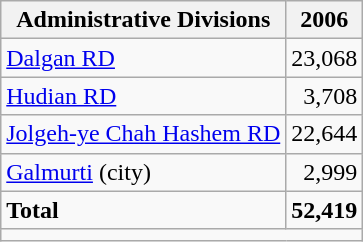<table class="wikitable">
<tr>
<th>Administrative Divisions</th>
<th>2006</th>
</tr>
<tr>
<td><a href='#'>Dalgan RD</a></td>
<td style="text-align: right;">23,068</td>
</tr>
<tr>
<td><a href='#'>Hudian RD</a></td>
<td style="text-align: right;">3,708</td>
</tr>
<tr>
<td><a href='#'>Jolgeh-ye Chah Hashem RD</a></td>
<td style="text-align: right;">22,644</td>
</tr>
<tr>
<td><a href='#'>Galmurti</a> (city)</td>
<td style="text-align: right;">2,999</td>
</tr>
<tr>
<td><strong>Total</strong></td>
<td style="text-align: right;"><strong>52,419</strong></td>
</tr>
<tr>
<td colspan=2></td>
</tr>
</table>
